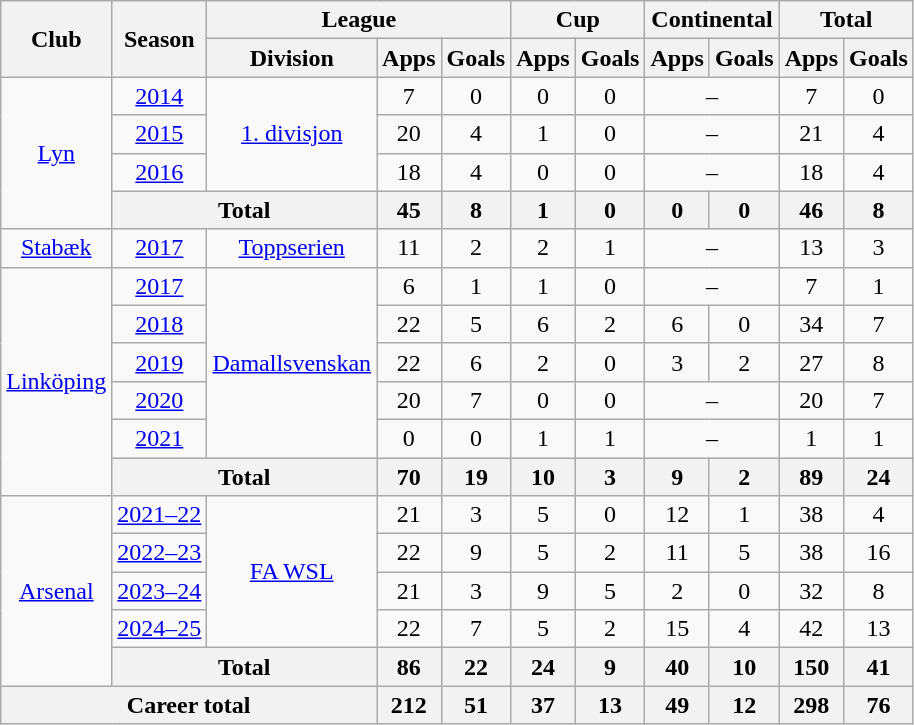<table class="wikitable" style="text-align:center">
<tr>
<th rowspan="2">Club</th>
<th rowspan="2">Season</th>
<th colspan="3">League</th>
<th colspan="2">Cup</th>
<th colspan="2">Continental</th>
<th colspan="2">Total</th>
</tr>
<tr>
<th>Division</th>
<th>Apps</th>
<th>Goals</th>
<th>Apps</th>
<th>Goals</th>
<th>Apps</th>
<th>Goals</th>
<th>Apps</th>
<th>Goals</th>
</tr>
<tr>
<td rowspan="4"><a href='#'>Lyn</a></td>
<td><a href='#'>2014</a></td>
<td rowspan="3"><a href='#'>1. divisjon</a></td>
<td>7</td>
<td>0</td>
<td>0</td>
<td>0</td>
<td colspan="2">–</td>
<td>7</td>
<td>0</td>
</tr>
<tr>
<td><a href='#'>2015</a></td>
<td>20</td>
<td>4</td>
<td>1</td>
<td>0</td>
<td colspan="2">–</td>
<td>21</td>
<td>4</td>
</tr>
<tr>
<td><a href='#'>2016</a></td>
<td>18</td>
<td>4</td>
<td>0</td>
<td>0</td>
<td colspan="2">–</td>
<td>18</td>
<td>4</td>
</tr>
<tr>
<th colspan="2">Total</th>
<th>45</th>
<th>8</th>
<th>1</th>
<th>0</th>
<th>0</th>
<th>0</th>
<th>46</th>
<th>8</th>
</tr>
<tr>
<td><a href='#'>Stabæk</a></td>
<td><a href='#'>2017</a></td>
<td><a href='#'>Toppserien</a></td>
<td>11</td>
<td>2</td>
<td>2</td>
<td>1</td>
<td colspan="2">–</td>
<td>13</td>
<td>3</td>
</tr>
<tr>
<td rowspan="6"><a href='#'>Linköping</a></td>
<td><a href='#'>2017</a></td>
<td rowspan="5"><a href='#'>Damallsvenskan</a></td>
<td>6</td>
<td>1</td>
<td>1</td>
<td>0</td>
<td colspan="2">–</td>
<td>7</td>
<td>1</td>
</tr>
<tr>
<td><a href='#'>2018</a></td>
<td>22</td>
<td>5</td>
<td>6</td>
<td>2</td>
<td>6</td>
<td>0</td>
<td>34</td>
<td>7</td>
</tr>
<tr>
<td><a href='#'>2019</a></td>
<td>22</td>
<td>6</td>
<td>2</td>
<td>0</td>
<td>3</td>
<td>2</td>
<td>27</td>
<td>8</td>
</tr>
<tr>
<td><a href='#'>2020</a></td>
<td>20</td>
<td>7</td>
<td>0</td>
<td>0</td>
<td colspan="2">–</td>
<td>20</td>
<td>7</td>
</tr>
<tr>
<td><a href='#'>2021</a></td>
<td>0</td>
<td>0</td>
<td>1</td>
<td>1</td>
<td colspan="2">–</td>
<td>1</td>
<td>1</td>
</tr>
<tr>
<th colspan="2">Total</th>
<th>70</th>
<th>19</th>
<th>10</th>
<th>3</th>
<th>9</th>
<th>2</th>
<th>89</th>
<th>24</th>
</tr>
<tr>
<td rowspan="5"><a href='#'>Arsenal</a></td>
<td><a href='#'>2021–22</a></td>
<td rowspan="4"><a href='#'>FA WSL</a></td>
<td>21</td>
<td>3</td>
<td>5</td>
<td>0</td>
<td>12</td>
<td>1</td>
<td>38</td>
<td>4</td>
</tr>
<tr>
<td><a href='#'>2022–23</a></td>
<td>22</td>
<td>9</td>
<td>5</td>
<td>2</td>
<td>11</td>
<td>5</td>
<td>38</td>
<td>16</td>
</tr>
<tr>
<td><a href='#'>2023–24</a></td>
<td>21</td>
<td>3</td>
<td>9</td>
<td>5</td>
<td>2</td>
<td>0</td>
<td>32</td>
<td>8</td>
</tr>
<tr>
<td><a href='#'>2024–25</a></td>
<td>22</td>
<td>7</td>
<td>5</td>
<td>2</td>
<td>15</td>
<td>4</td>
<td>42</td>
<td>13</td>
</tr>
<tr>
<th colspan="2">Total</th>
<th>86</th>
<th>22</th>
<th>24</th>
<th>9</th>
<th>40</th>
<th>10</th>
<th>150</th>
<th>41</th>
</tr>
<tr>
<th colspan="3">Career total</th>
<th>212</th>
<th>51</th>
<th>37</th>
<th>13</th>
<th>49</th>
<th>12</th>
<th>298</th>
<th>76</th>
</tr>
</table>
